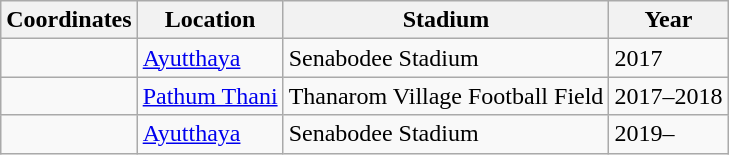<table class="wikitable sortable">
<tr>
<th>Coordinates</th>
<th>Location</th>
<th>Stadium</th>
<th>Year</th>
</tr>
<tr>
<td></td>
<td><a href='#'>Ayutthaya</a></td>
<td>Senabodee Stadium</td>
<td>2017</td>
</tr>
<tr>
<td></td>
<td><a href='#'>Pathum Thani</a></td>
<td>Thanarom Village Football Field</td>
<td>2017–2018</td>
</tr>
<tr>
<td></td>
<td><a href='#'>Ayutthaya</a></td>
<td>Senabodee Stadium</td>
<td>2019–</td>
</tr>
</table>
